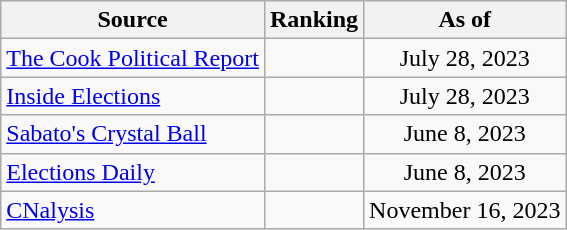<table class="wikitable" style="text-align:center">
<tr>
<th>Source</th>
<th>Ranking</th>
<th>As of</th>
</tr>
<tr>
<td align=left><a href='#'>The Cook Political Report</a></td>
<td></td>
<td>July 28, 2023</td>
</tr>
<tr>
<td align=left><a href='#'>Inside Elections</a></td>
<td></td>
<td>July 28, 2023</td>
</tr>
<tr>
<td align=left><a href='#'>Sabato's Crystal Ball</a></td>
<td></td>
<td>June 8, 2023</td>
</tr>
<tr>
<td align=left><a href='#'>Elections Daily</a></td>
<td></td>
<td>June 8, 2023</td>
</tr>
<tr>
<td align=left><a href='#'>CNalysis</a></td>
<td></td>
<td>November 16, 2023</td>
</tr>
</table>
